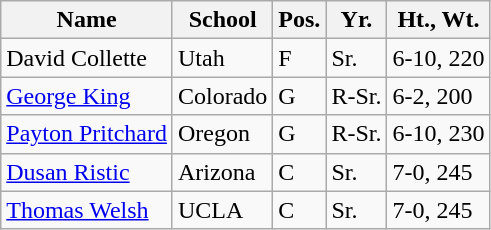<table class="wikitable">
<tr>
<th>Name</th>
<th>School</th>
<th>Pos.</th>
<th>Yr.</th>
<th>Ht., Wt.</th>
</tr>
<tr>
<td>David Collette</td>
<td>Utah</td>
<td>F</td>
<td>Sr.</td>
<td>6-10, 220</td>
</tr>
<tr>
<td><a href='#'>George King</a></td>
<td>Colorado</td>
<td>G</td>
<td>R-Sr.</td>
<td>6-2, 200</td>
</tr>
<tr>
<td><a href='#'>Payton Pritchard</a></td>
<td>Oregon</td>
<td>G</td>
<td>R-Sr.</td>
<td>6-10, 230</td>
</tr>
<tr>
<td><a href='#'>Dusan Ristic</a></td>
<td>Arizona</td>
<td>C</td>
<td>Sr.</td>
<td>7-0, 245</td>
</tr>
<tr>
<td><a href='#'>Thomas Welsh</a></td>
<td>UCLA</td>
<td>C</td>
<td>Sr.</td>
<td>7-0, 245</td>
</tr>
</table>
